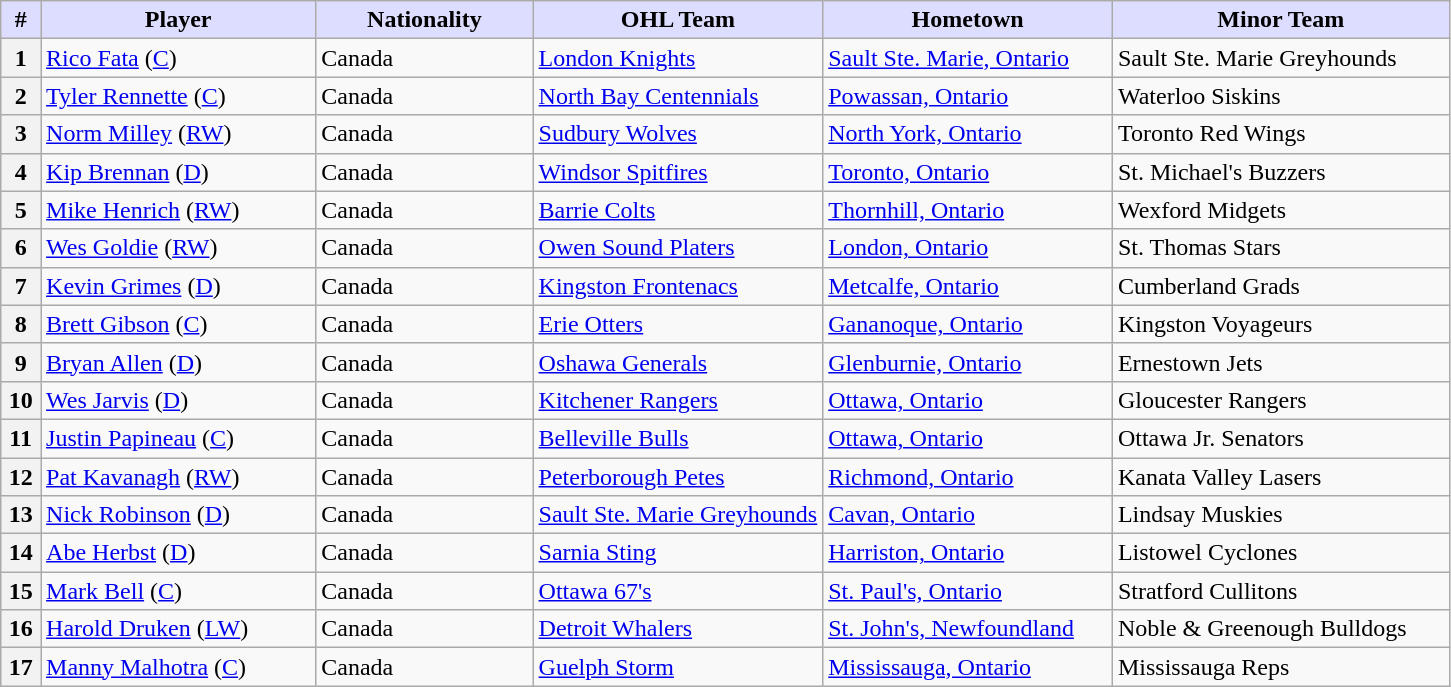<table class="wikitable">
<tr>
<th style="background:#ddf; width:2.75%;">#</th>
<th style="background:#ddf; width:19.0%;">Player</th>
<th style="background:#ddf; width:15.0%;">Nationality</th>
<th style="background:#ddf; width:20.0%;">OHL Team</th>
<th style="background:#ddf; width:20.0%;">Hometown</th>
<th style="background:#ddf; width:100.0%;">Minor Team</th>
</tr>
<tr>
<th>1</th>
<td><a href='#'>Rico Fata</a> (<a href='#'>C</a>)</td>
<td> Canada</td>
<td><a href='#'>London Knights</a></td>
<td><a href='#'>Sault Ste. Marie, Ontario</a></td>
<td>Sault Ste. Marie Greyhounds</td>
</tr>
<tr>
<th>2</th>
<td><a href='#'>Tyler Rennette</a> (<a href='#'>C</a>)</td>
<td> Canada</td>
<td><a href='#'>North Bay Centennials</a></td>
<td><a href='#'>Powassan, Ontario</a></td>
<td>Waterloo Siskins</td>
</tr>
<tr>
<th>3</th>
<td><a href='#'>Norm Milley</a> (<a href='#'>RW</a>)</td>
<td> Canada</td>
<td><a href='#'>Sudbury Wolves</a></td>
<td><a href='#'>North York, Ontario</a></td>
<td>Toronto Red Wings</td>
</tr>
<tr>
<th>4</th>
<td><a href='#'>Kip Brennan</a> (<a href='#'>D</a>)</td>
<td> Canada</td>
<td><a href='#'>Windsor Spitfires</a></td>
<td><a href='#'>Toronto, Ontario</a></td>
<td>St. Michael's Buzzers</td>
</tr>
<tr>
<th>5</th>
<td><a href='#'>Mike Henrich</a> (<a href='#'>RW</a>)</td>
<td> Canada</td>
<td><a href='#'>Barrie Colts</a></td>
<td><a href='#'>Thornhill, Ontario</a></td>
<td>Wexford Midgets</td>
</tr>
<tr>
<th>6</th>
<td><a href='#'>Wes Goldie</a> (<a href='#'>RW</a>)</td>
<td> Canada</td>
<td><a href='#'>Owen Sound Platers</a></td>
<td><a href='#'>London, Ontario</a></td>
<td>St. Thomas Stars</td>
</tr>
<tr>
<th>7</th>
<td><a href='#'>Kevin Grimes</a> (<a href='#'>D</a>)</td>
<td> Canada</td>
<td><a href='#'>Kingston Frontenacs</a></td>
<td><a href='#'>Metcalfe, Ontario</a></td>
<td>Cumberland Grads</td>
</tr>
<tr>
<th>8</th>
<td><a href='#'>Brett Gibson</a> (<a href='#'>C</a>)</td>
<td> Canada</td>
<td><a href='#'>Erie Otters</a></td>
<td><a href='#'>Gananoque, Ontario</a></td>
<td>Kingston Voyageurs</td>
</tr>
<tr>
<th>9</th>
<td><a href='#'>Bryan Allen</a> (<a href='#'>D</a>)</td>
<td> Canada</td>
<td><a href='#'>Oshawa Generals</a></td>
<td><a href='#'>Glenburnie, Ontario</a></td>
<td>Ernestown Jets</td>
</tr>
<tr>
<th>10</th>
<td><a href='#'>Wes Jarvis</a> (<a href='#'>D</a>)</td>
<td> Canada</td>
<td><a href='#'>Kitchener Rangers</a></td>
<td><a href='#'>Ottawa, Ontario</a></td>
<td>Gloucester Rangers</td>
</tr>
<tr>
<th>11</th>
<td><a href='#'>Justin Papineau</a> (<a href='#'>C</a>)</td>
<td> Canada</td>
<td><a href='#'>Belleville Bulls</a></td>
<td><a href='#'>Ottawa, Ontario</a></td>
<td>Ottawa Jr. Senators</td>
</tr>
<tr>
<th>12</th>
<td><a href='#'>Pat Kavanagh</a> (<a href='#'>RW</a>)</td>
<td> Canada</td>
<td><a href='#'>Peterborough Petes</a></td>
<td><a href='#'>Richmond, Ontario</a></td>
<td>Kanata Valley Lasers</td>
</tr>
<tr>
<th>13</th>
<td><a href='#'>Nick Robinson</a> (<a href='#'>D</a>)</td>
<td> Canada</td>
<td><a href='#'>Sault Ste. Marie Greyhounds</a></td>
<td><a href='#'>Cavan, Ontario</a></td>
<td>Lindsay Muskies</td>
</tr>
<tr>
<th>14</th>
<td><a href='#'>Abe Herbst</a> (<a href='#'>D</a>)</td>
<td> Canada</td>
<td><a href='#'>Sarnia Sting</a></td>
<td><a href='#'>Harriston, Ontario</a></td>
<td>Listowel Cyclones</td>
</tr>
<tr>
<th>15</th>
<td><a href='#'>Mark Bell</a> (<a href='#'>C</a>)</td>
<td> Canada</td>
<td><a href='#'>Ottawa 67's</a></td>
<td><a href='#'>St. Paul's, Ontario</a></td>
<td>Stratford Cullitons</td>
</tr>
<tr>
<th>16</th>
<td><a href='#'>Harold Druken</a> (<a href='#'>LW</a>)</td>
<td> Canada</td>
<td><a href='#'>Detroit Whalers</a></td>
<td><a href='#'>St. John's, Newfoundland</a></td>
<td>Noble & Greenough Bulldogs</td>
</tr>
<tr>
<th>17</th>
<td><a href='#'>Manny Malhotra</a> (<a href='#'>C</a>)</td>
<td> Canada</td>
<td><a href='#'>Guelph Storm</a></td>
<td><a href='#'>Mississauga, Ontario</a></td>
<td>Mississauga Reps</td>
</tr>
</table>
